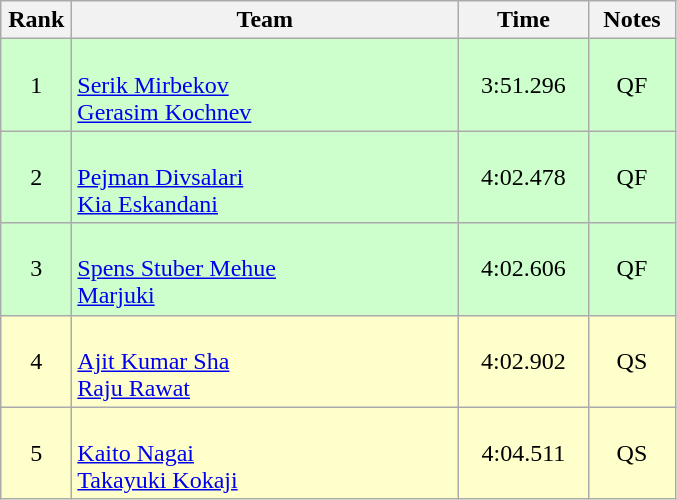<table class=wikitable style="text-align:center">
<tr>
<th width=40>Rank</th>
<th width=250>Team</th>
<th width=80>Time</th>
<th width=50>Notes</th>
</tr>
<tr bgcolor="ccffcc">
<td>1</td>
<td align=left><br><a href='#'>Serik Mirbekov</a><br><a href='#'>Gerasim Kochnev</a></td>
<td>3:51.296</td>
<td>QF</td>
</tr>
<tr bgcolor="ccffcc">
<td>2</td>
<td align=left><br><a href='#'>Pejman Divsalari</a><br><a href='#'>Kia Eskandani</a></td>
<td>4:02.478</td>
<td>QF</td>
</tr>
<tr bgcolor="ccffcc">
<td>3</td>
<td align=left><br><a href='#'>Spens Stuber Mehue</a><br><a href='#'>Marjuki</a></td>
<td>4:02.606</td>
<td>QF</td>
</tr>
<tr bgcolor="#ffffcc">
<td>4</td>
<td align=left><br><a href='#'>Ajit Kumar Sha</a><br><a href='#'>Raju Rawat</a></td>
<td>4:02.902</td>
<td>QS</td>
</tr>
<tr bgcolor="#ffffcc">
<td>5</td>
<td align=left><br><a href='#'>Kaito Nagai</a><br><a href='#'>Takayuki Kokaji</a></td>
<td>4:04.511</td>
<td>QS</td>
</tr>
</table>
